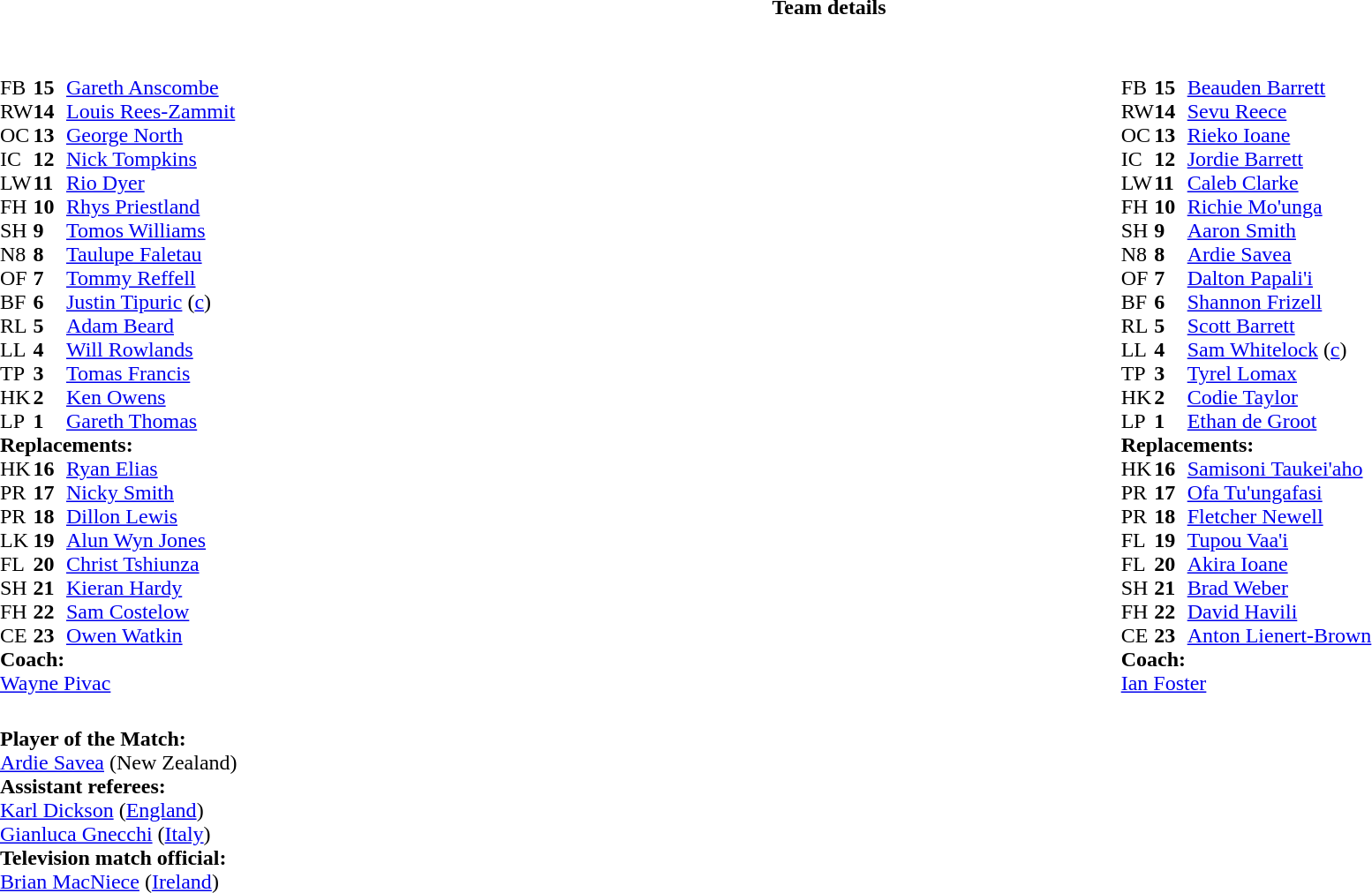<table border="0" style="width:100%;" class="collapsible collapsed">
<tr>
<th>Team details</th>
</tr>
<tr>
<td><br><table style="width:100%">
<tr>
<td style="vertical-align:top;width:50%"><br><table cellspacing="0" cellpadding="0">
<tr>
<th width="25"></th>
<th width="25"></th>
</tr>
<tr>
<td>FB</td>
<td><strong>15</strong></td>
<td><a href='#'>Gareth Anscombe</a></td>
</tr>
<tr>
<td>RW</td>
<td><strong>14</strong></td>
<td><a href='#'>Louis Rees-Zammit</a></td>
</tr>
<tr>
<td>OC</td>
<td><strong>13</strong></td>
<td><a href='#'>George North</a></td>
</tr>
<tr>
<td>IC</td>
<td><strong>12</strong></td>
<td><a href='#'>Nick Tompkins</a></td>
<td></td>
<td></td>
</tr>
<tr>
<td>LW</td>
<td><strong>11</strong></td>
<td><a href='#'>Rio Dyer</a></td>
</tr>
<tr>
<td>FH</td>
<td><strong>10</strong></td>
<td><a href='#'>Rhys Priestland</a></td>
<td></td>
<td></td>
</tr>
<tr>
<td>SH</td>
<td><strong>9</strong></td>
<td><a href='#'>Tomos Williams</a></td>
<td></td>
<td></td>
</tr>
<tr>
<td>N8</td>
<td><strong>8</strong></td>
<td><a href='#'>Taulupe Faletau</a></td>
</tr>
<tr>
<td>OF</td>
<td><strong>7</strong></td>
<td><a href='#'>Tommy Reffell</a></td>
<td></td>
<td></td>
</tr>
<tr>
<td>BF</td>
<td><strong>6</strong></td>
<td><a href='#'>Justin Tipuric</a> (<a href='#'>c</a>)</td>
</tr>
<tr>
<td>RL</td>
<td><strong>5</strong></td>
<td><a href='#'>Adam Beard</a></td>
<td></td>
<td></td>
</tr>
<tr>
<td>LL</td>
<td><strong>4</strong></td>
<td><a href='#'>Will Rowlands</a></td>
</tr>
<tr>
<td>TP</td>
<td><strong>3</strong></td>
<td><a href='#'>Tomas Francis</a></td>
<td></td>
<td></td>
</tr>
<tr>
<td>HK</td>
<td><strong>2</strong></td>
<td><a href='#'>Ken Owens</a></td>
<td></td>
<td></td>
</tr>
<tr>
<td>LP</td>
<td><strong>1</strong></td>
<td><a href='#'>Gareth Thomas</a></td>
<td></td>
<td></td>
</tr>
<tr>
<td colspan="3"><strong>Replacements:</strong></td>
</tr>
<tr>
<td>HK</td>
<td><strong>16</strong></td>
<td><a href='#'>Ryan Elias</a></td>
<td></td>
<td></td>
</tr>
<tr>
<td>PR</td>
<td><strong>17</strong></td>
<td><a href='#'>Nicky Smith</a></td>
<td></td>
<td></td>
</tr>
<tr>
<td>PR</td>
<td><strong>18</strong></td>
<td><a href='#'>Dillon Lewis</a></td>
<td></td>
<td></td>
</tr>
<tr>
<td>LK</td>
<td><strong>19</strong></td>
<td><a href='#'>Alun Wyn Jones</a></td>
<td></td>
<td></td>
</tr>
<tr>
<td>FL</td>
<td><strong>20</strong></td>
<td><a href='#'>Christ Tshiunza</a></td>
<td></td>
<td></td>
</tr>
<tr>
<td>SH</td>
<td><strong>21</strong></td>
<td><a href='#'>Kieran Hardy</a></td>
<td></td>
<td></td>
</tr>
<tr>
<td>FH</td>
<td><strong>22</strong></td>
<td><a href='#'>Sam Costelow</a></td>
<td></td>
<td></td>
</tr>
<tr>
<td>CE</td>
<td><strong>23</strong></td>
<td><a href='#'>Owen Watkin</a></td>
<td></td>
<td></td>
</tr>
<tr>
<td colspan="3"><strong>Coach:</strong></td>
</tr>
<tr>
<td colspan="3"> <a href='#'>Wayne Pivac</a></td>
</tr>
</table>
</td>
<td style="vertical-align:top"></td>
<td style="vertical-align:top;width:50%"><br><table cellspacing="0" cellpadding="0" style="margin:auto">
<tr>
<th width="25"></th>
<th width="25"></th>
</tr>
<tr>
<td>FB</td>
<td><strong>15</strong></td>
<td><a href='#'>Beauden Barrett</a></td>
</tr>
<tr>
<td>RW</td>
<td><strong>14</strong></td>
<td><a href='#'>Sevu Reece</a></td>
<td></td>
<td></td>
</tr>
<tr>
<td>OC</td>
<td><strong>13</strong></td>
<td><a href='#'>Rieko Ioane</a></td>
</tr>
<tr>
<td>IC</td>
<td><strong>12</strong></td>
<td><a href='#'>Jordie Barrett</a></td>
</tr>
<tr>
<td>LW</td>
<td><strong>11</strong></td>
<td><a href='#'>Caleb Clarke</a></td>
</tr>
<tr>
<td>FH</td>
<td><strong>10</strong></td>
<td><a href='#'>Richie Mo'unga</a></td>
<td></td>
<td></td>
</tr>
<tr>
<td>SH</td>
<td><strong>9</strong></td>
<td><a href='#'>Aaron Smith</a></td>
<td></td>
<td></td>
</tr>
<tr>
<td>N8</td>
<td><strong>8</strong></td>
<td><a href='#'>Ardie Savea</a></td>
</tr>
<tr>
<td>OF</td>
<td><strong>7</strong></td>
<td><a href='#'>Dalton Papali'i</a></td>
</tr>
<tr>
<td>BF</td>
<td><strong>6</strong></td>
<td><a href='#'>Shannon Frizell</a></td>
<td></td>
<td></td>
</tr>
<tr>
<td>RL</td>
<td><strong>5</strong></td>
<td><a href='#'>Scott Barrett</a></td>
<td></td>
<td></td>
</tr>
<tr>
<td>LL</td>
<td><strong>4</strong></td>
<td><a href='#'>Sam Whitelock</a> (<a href='#'>c</a>)</td>
</tr>
<tr>
<td>TP</td>
<td><strong>3</strong></td>
<td><a href='#'>Tyrel Lomax</a></td>
<td></td>
<td></td>
</tr>
<tr>
<td>HK</td>
<td><strong>2</strong></td>
<td><a href='#'>Codie Taylor</a></td>
<td></td>
<td></td>
</tr>
<tr>
<td>LP</td>
<td><strong>1</strong></td>
<td><a href='#'>Ethan de Groot</a></td>
<td></td>
<td></td>
</tr>
<tr>
<td colspan="3"><strong>Replacements:</strong></td>
</tr>
<tr>
<td>HK</td>
<td><strong>16</strong></td>
<td><a href='#'>Samisoni Taukei'aho</a></td>
<td></td>
<td></td>
</tr>
<tr>
<td>PR</td>
<td><strong>17</strong></td>
<td><a href='#'>Ofa Tu'ungafasi</a></td>
<td></td>
<td></td>
</tr>
<tr>
<td>PR</td>
<td><strong>18</strong></td>
<td><a href='#'>Fletcher Newell</a></td>
<td></td>
<td></td>
</tr>
<tr>
<td>FL</td>
<td><strong>19</strong></td>
<td><a href='#'>Tupou Vaa'i</a></td>
<td></td>
<td></td>
</tr>
<tr>
<td>FL</td>
<td><strong>20</strong></td>
<td><a href='#'>Akira Ioane</a></td>
<td></td>
<td></td>
</tr>
<tr>
<td>SH</td>
<td><strong>21</strong></td>
<td><a href='#'>Brad Weber</a></td>
<td></td>
<td></td>
</tr>
<tr>
<td>FH</td>
<td><strong>22</strong></td>
<td><a href='#'>David Havili</a></td>
<td></td>
<td></td>
</tr>
<tr>
<td>CE</td>
<td><strong>23</strong></td>
<td><a href='#'>Anton Lienert-Brown</a></td>
<td></td>
<td></td>
</tr>
<tr>
<td colspan="3"><strong>Coach:</strong></td>
</tr>
<tr>
<td colspan="3"> <a href='#'>Ian Foster</a></td>
</tr>
</table>
</td>
</tr>
</table>
<table style="width:100%">
<tr>
<td><br><strong>Player of the Match:</strong>
<br><a href='#'>Ardie Savea</a> (New Zealand)<br><strong>Assistant referees:</strong>
<br><a href='#'>Karl Dickson</a> (<a href='#'>England</a>)
<br><a href='#'>Gianluca Gnecchi</a> (<a href='#'>Italy</a>)
<br><strong>Television match official:</strong>
<br><a href='#'>Brian MacNiece</a> (<a href='#'>Ireland</a>)</td>
</tr>
</table>
</td>
</tr>
</table>
